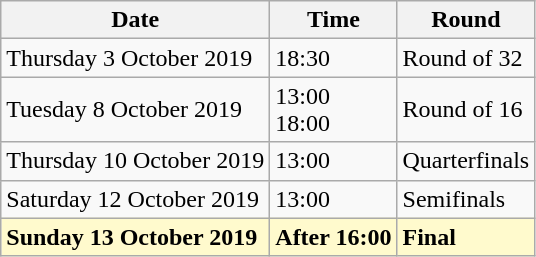<table class="wikitable">
<tr>
<th>Date</th>
<th>Time</th>
<th>Round</th>
</tr>
<tr>
<td>Thursday 3 October 2019</td>
<td>18:30</td>
<td>Round of 32</td>
</tr>
<tr>
<td>Tuesday 8 October 2019</td>
<td>13:00<br>18:00</td>
<td>Round of 16</td>
</tr>
<tr>
<td>Thursday 10 October 2019</td>
<td>13:00</td>
<td>Quarterfinals</td>
</tr>
<tr>
<td>Saturday 12 October 2019</td>
<td>13:00</td>
<td>Semifinals</td>
</tr>
<tr>
<td style=background:lemonchiffon><strong>Sunday 13 October 2019</strong></td>
<td style=background:lemonchiffon><strong>After 16:00</strong></td>
<td style=background:lemonchiffon><strong>Final</strong></td>
</tr>
</table>
